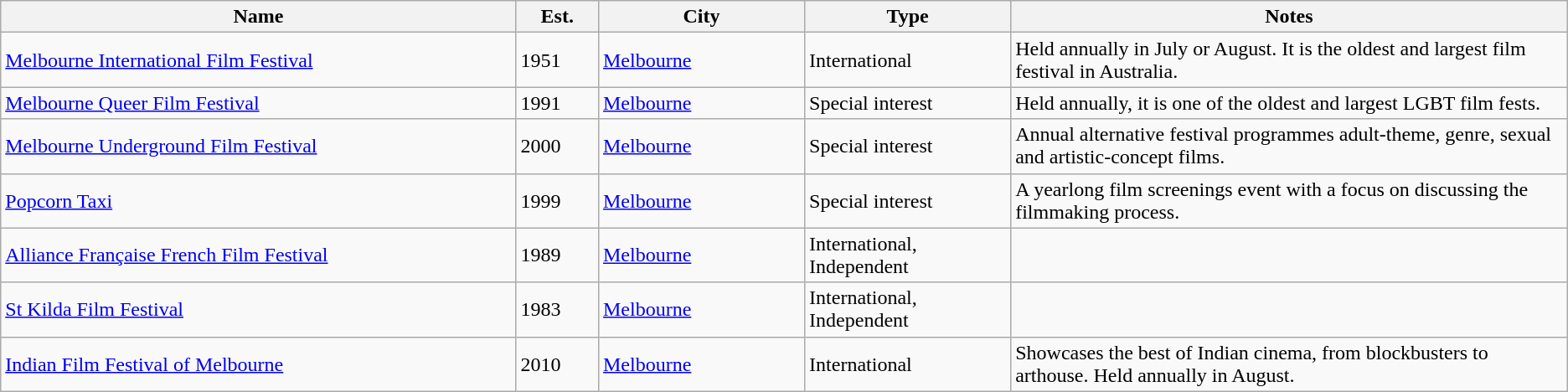<table class="wikitable">
<tr>
<th width="25%">Name</th>
<th width="4%">Est.</th>
<th width="10%">City</th>
<th width="10%">Type</th>
<th width="27%">Notes</th>
</tr>
<tr>
<td><a href='#'>Melbourne International Film Festival</a></td>
<td>1951</td>
<td><a href='#'>Melbourne</a></td>
<td>International</td>
<td>Held annually in July or August. It is the oldest and largest film festival in Australia.</td>
</tr>
<tr>
<td><a href='#'>Melbourne Queer Film Festival</a></td>
<td>1991</td>
<td><a href='#'>Melbourne</a></td>
<td>Special interest</td>
<td>Held annually, it is one of the oldest and largest LGBT film fests.</td>
</tr>
<tr>
<td><a href='#'>Melbourne Underground Film Festival</a></td>
<td>2000</td>
<td><a href='#'>Melbourne</a></td>
<td>Special interest</td>
<td>Annual alternative festival programmes adult-theme, genre, sexual and artistic-concept films.</td>
</tr>
<tr>
<td><a href='#'>Popcorn Taxi</a></td>
<td>1999</td>
<td><a href='#'>Melbourne</a></td>
<td>Special interest</td>
<td>A yearlong film screenings event with a focus on discussing the filmmaking process.</td>
</tr>
<tr>
<td><a href='#'>Alliance Française French Film Festival</a></td>
<td>1989</td>
<td><a href='#'>Melbourne</a></td>
<td>International, Independent</td>
<td></td>
</tr>
<tr>
<td><a href='#'>St Kilda Film Festival</a></td>
<td>1983</td>
<td><a href='#'>Melbourne</a></td>
<td>International, Independent</td>
<td></td>
</tr>
<tr>
<td><a href='#'>Indian Film Festival of Melbourne</a></td>
<td>2010</td>
<td><a href='#'>Melbourne</a></td>
<td>International</td>
<td>Showcases the best of Indian cinema, from blockbusters to arthouse. Held annually in August.</td>
</tr>
</table>
